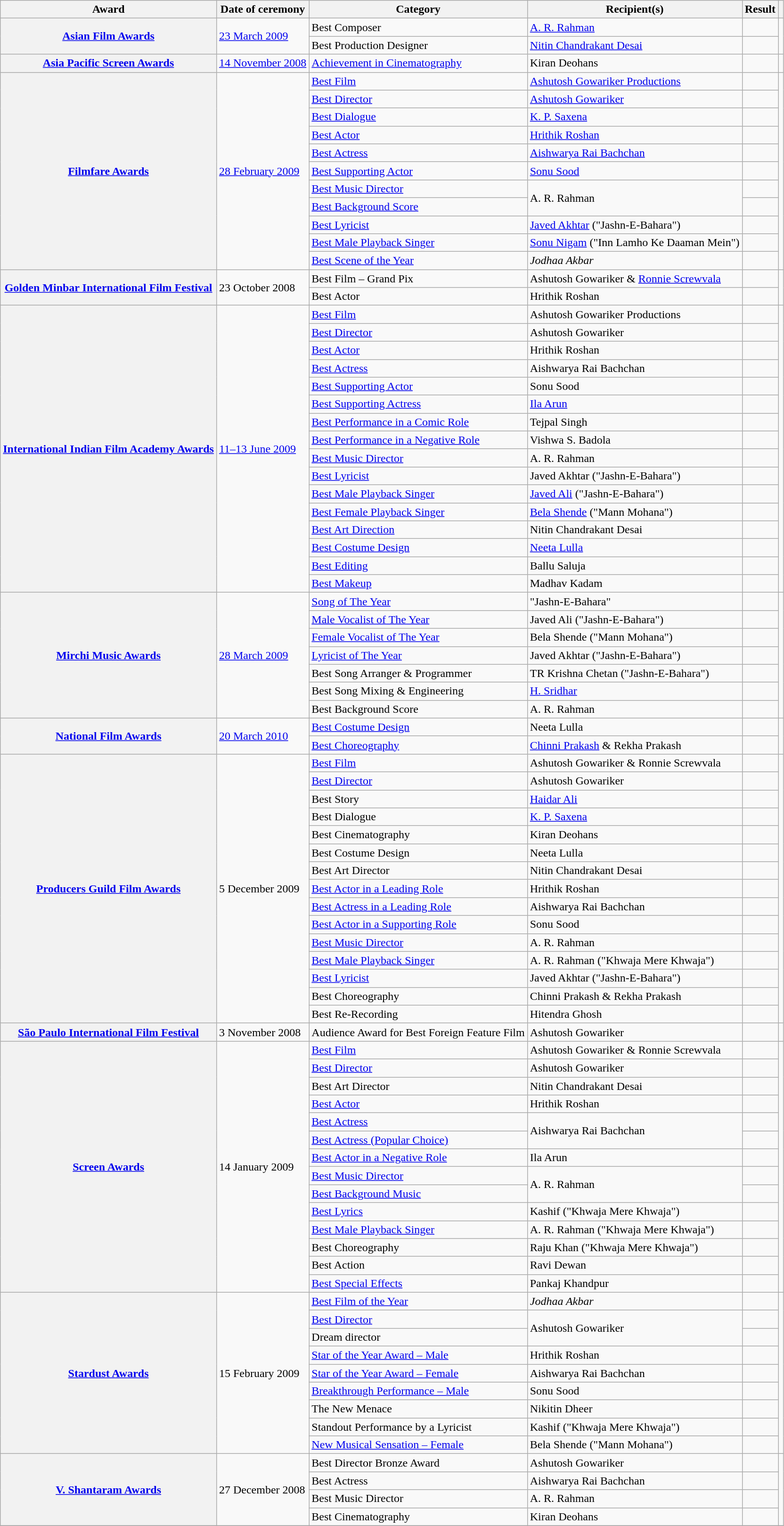<table class="wikitable plainrowheaders sortable">
<tr>
<th scope="col">Award</th>
<th scope="col">Date of ceremony</th>
<th scope="col">Category</th>
<th scope="col">Recipient(s)</th>
<th scope="col" class="unsortable">Result</th>
<th scope="col" class="unsortable"></th>
</tr>
<tr>
<th scope="row" rowspan="2"><a href='#'>Asian Film Awards</a></th>
<td rowspan="2"><a href='#'>23 March 2009</a></td>
<td>Best Composer</td>
<td><a href='#'>A. R. Rahman</a></td>
<td></td>
<td style="text-align:center;" rowspan="2"></td>
</tr>
<tr>
<td>Best Production Designer</td>
<td><a href='#'>Nitin Chandrakant Desai</a></td>
<td></td>
</tr>
<tr>
<th scope="row"><a href='#'>Asia Pacific Screen Awards</a></th>
<td><a href='#'>14 November 2008</a></td>
<td><a href='#'>Achievement in Cinematography</a></td>
<td>Kiran Deohans</td>
<td></td>
<td style="text-align:center;"></td>
</tr>
<tr>
<th scope="row" rowspan="11"><a href='#'>Filmfare Awards</a></th>
<td rowspan="11"><a href='#'>28 February 2009</a></td>
<td><a href='#'>Best Film</a></td>
<td><a href='#'>Ashutosh Gowariker Productions</a></td>
<td></td>
<td style="text-align:center;" rowspan="11"><br><br></td>
</tr>
<tr>
<td><a href='#'>Best Director</a></td>
<td><a href='#'>Ashutosh Gowariker</a></td>
<td></td>
</tr>
<tr>
<td><a href='#'>Best Dialogue</a></td>
<td><a href='#'>K. P. Saxena</a></td>
<td></td>
</tr>
<tr>
<td><a href='#'>Best Actor</a></td>
<td><a href='#'>Hrithik Roshan</a></td>
<td></td>
</tr>
<tr>
<td><a href='#'>Best Actress</a></td>
<td><a href='#'>Aishwarya Rai Bachchan</a></td>
<td></td>
</tr>
<tr>
<td><a href='#'>Best Supporting Actor</a></td>
<td><a href='#'>Sonu Sood</a></td>
<td></td>
</tr>
<tr>
<td><a href='#'>Best Music Director</a></td>
<td rowspan="2">A. R. Rahman</td>
<td></td>
</tr>
<tr>
<td><a href='#'>Best Background Score</a></td>
<td></td>
</tr>
<tr>
<td><a href='#'>Best Lyricist</a></td>
<td><a href='#'>Javed Akhtar</a> ("Jashn-E-Bahara")</td>
<td></td>
</tr>
<tr>
<td><a href='#'>Best Male Playback Singer</a></td>
<td><a href='#'>Sonu Nigam</a> ("Inn Lamho Ke Daaman Mein")</td>
<td></td>
</tr>
<tr>
<td><a href='#'>Best Scene of the Year</a></td>
<td><em>Jodhaa Akbar</em></td>
<td></td>
</tr>
<tr>
<th scope="row" rowspan="2"><a href='#'>Golden Minbar International Film Festival</a></th>
<td rowspan="2">23 October 2008</td>
<td>Best Film – Grand Pix </td>
<td>Ashutosh Gowariker & <a href='#'>Ronnie Screwvala</a></td>
<td></td>
<td style="text-align:center;" rowspan="2"></td>
</tr>
<tr>
<td>Best Actor</td>
<td>Hrithik Roshan</td>
<td></td>
</tr>
<tr>
<th scope="row" rowspan="16"><a href='#'>International Indian Film Academy Awards</a></th>
<td rowspan="16"><a href='#'>11–13 June 2009</a></td>
<td><a href='#'>Best Film</a></td>
<td>Ashutosh Gowariker Productions</td>
<td></td>
<td style="text-align:center;" rowspan="16"><br><br></td>
</tr>
<tr>
<td><a href='#'>Best Director</a></td>
<td>Ashutosh Gowariker</td>
<td></td>
</tr>
<tr>
<td><a href='#'>Best Actor</a></td>
<td>Hrithik Roshan</td>
<td></td>
</tr>
<tr>
<td><a href='#'>Best Actress</a></td>
<td>Aishwarya Rai Bachchan</td>
<td></td>
</tr>
<tr>
<td><a href='#'>Best Supporting Actor</a></td>
<td>Sonu Sood</td>
<td></td>
</tr>
<tr>
<td><a href='#'>Best Supporting Actress</a></td>
<td><a href='#'>Ila Arun</a></td>
<td></td>
</tr>
<tr>
<td><a href='#'>Best Performance in a Comic Role</a></td>
<td>Tejpal Singh</td>
<td></td>
</tr>
<tr>
<td><a href='#'>Best Performance in a Negative Role</a></td>
<td>Vishwa S. Badola</td>
<td></td>
</tr>
<tr>
<td><a href='#'>Best Music Director</a></td>
<td>A. R. Rahman</td>
<td></td>
</tr>
<tr>
<td><a href='#'>Best Lyricist</a></td>
<td>Javed Akhtar ("Jashn-E-Bahara")</td>
<td></td>
</tr>
<tr>
<td><a href='#'>Best Male Playback Singer</a></td>
<td><a href='#'>Javed Ali</a> ("Jashn-E-Bahara")</td>
<td></td>
</tr>
<tr>
<td><a href='#'>Best Female Playback Singer</a></td>
<td><a href='#'>Bela Shende</a> ("Mann Mohana")</td>
<td></td>
</tr>
<tr>
<td><a href='#'>Best Art Direction</a></td>
<td>Nitin Chandrakant Desai</td>
<td></td>
</tr>
<tr>
<td><a href='#'>Best Costume Design</a></td>
<td><a href='#'>Neeta Lulla</a></td>
<td></td>
</tr>
<tr>
<td><a href='#'>Best Editing</a></td>
<td>Ballu Saluja</td>
<td></td>
</tr>
<tr>
<td><a href='#'>Best Makeup</a></td>
<td>Madhav Kadam</td>
<td></td>
</tr>
<tr>
<th scope="row" rowspan="7"><a href='#'>Mirchi Music Awards</a></th>
<td rowspan="7"><a href='#'>28 March 2009</a></td>
<td><a href='#'>Song of The Year</a></td>
<td>"Jashn-E-Bahara"</td>
<td></td>
<td style="text-align:center;" rowspan="7"></td>
</tr>
<tr>
<td><a href='#'>Male Vocalist of The Year</a></td>
<td>Javed Ali ("Jashn-E-Bahara")</td>
<td></td>
</tr>
<tr>
<td><a href='#'>Female Vocalist of The Year</a></td>
<td>Bela Shende ("Mann Mohana")</td>
<td></td>
</tr>
<tr>
<td><a href='#'>Lyricist of The Year</a></td>
<td>Javed Akhtar ("Jashn-E-Bahara")</td>
<td></td>
</tr>
<tr>
<td>Best Song Arranger & Programmer</td>
<td>TR Krishna Chetan ("Jashn-E-Bahara")</td>
<td></td>
</tr>
<tr>
<td>Best Song Mixing & Engineering</td>
<td><a href='#'>H. Sridhar</a></td>
<td></td>
</tr>
<tr>
<td>Best Background Score</td>
<td>A. R. Rahman</td>
<td></td>
</tr>
<tr>
<th scope="row" rowspan="2"><a href='#'>National Film Awards</a></th>
<td rowspan="2"><a href='#'>20 March 2010</a></td>
<td><a href='#'>Best Costume Design</a></td>
<td>Neeta Lulla</td>
<td></td>
<td style="text-align:center;" rowspan="2"></td>
</tr>
<tr>
<td><a href='#'>Best Choreography</a></td>
<td><a href='#'>Chinni Prakash</a> & Rekha Prakash </td>
<td></td>
</tr>
<tr>
<th scope="row" rowspan="15"><a href='#'>Producers Guild Film Awards</a> </th>
<td rowspan="15">5 December 2009</td>
<td><a href='#'>Best Film</a></td>
<td>Ashutosh Gowariker & Ronnie Screwvala</td>
<td></td>
<td style="text-align:center;" rowspan="15"><br><br><br></td>
</tr>
<tr>
<td><a href='#'>Best Director</a></td>
<td>Ashutosh Gowariker</td>
<td></td>
</tr>
<tr>
<td>Best Story</td>
<td><a href='#'>Haidar Ali</a></td>
<td></td>
</tr>
<tr>
<td>Best Dialogue</td>
<td><a href='#'>K. P. Saxena</a></td>
<td></td>
</tr>
<tr>
<td>Best Cinematography</td>
<td>Kiran Deohans</td>
<td></td>
</tr>
<tr>
<td>Best Costume Design</td>
<td>Neeta Lulla</td>
<td></td>
</tr>
<tr>
<td>Best Art Director</td>
<td>Nitin Chandrakant Desai</td>
<td></td>
</tr>
<tr>
<td><a href='#'>Best Actor in a Leading Role</a></td>
<td>Hrithik Roshan</td>
<td></td>
</tr>
<tr>
<td><a href='#'>Best Actress in a Leading Role</a></td>
<td>Aishwarya Rai Bachchan</td>
<td></td>
</tr>
<tr>
<td><a href='#'>Best Actor in a Supporting Role</a></td>
<td>Sonu Sood</td>
<td></td>
</tr>
<tr>
<td><a href='#'>Best Music Director</a></td>
<td>A. R. Rahman</td>
<td></td>
</tr>
<tr>
<td><a href='#'>Best Male Playback Singer</a></td>
<td>A. R. Rahman ("Khwaja Mere Khwaja")</td>
<td></td>
</tr>
<tr>
<td><a href='#'>Best Lyricist</a></td>
<td>Javed Akhtar ("Jashn-E-Bahara")</td>
<td></td>
</tr>
<tr>
<td>Best Choreography</td>
<td>Chinni Prakash & Rekha Prakash</td>
<td></td>
</tr>
<tr>
<td>Best Re-Recording</td>
<td>Hitendra Ghosh</td>
<td></td>
</tr>
<tr>
<th scope="row"><a href='#'>São Paulo International Film Festival</a></th>
<td>3 November 2008</td>
<td>Audience Award for Best Foreign Feature Film</td>
<td>Ashutosh Gowariker</td>
<td></td>
<td style="text-align:center;"></td>
</tr>
<tr>
<th scope="row" rowspan="14"><a href='#'>Screen Awards</a></th>
<td rowspan="14">14 January 2009</td>
<td><a href='#'>Best Film</a></td>
<td>Ashutosh Gowariker & Ronnie Screwvala</td>
<td></td>
<td style="text-align:center;" rowspan="14"><br><br></td>
</tr>
<tr>
<td><a href='#'>Best Director</a></td>
<td>Ashutosh Gowariker</td>
<td></td>
</tr>
<tr>
<td>Best Art Director</td>
<td>Nitin Chandrakant Desai</td>
<td></td>
</tr>
<tr>
<td><a href='#'>Best Actor</a></td>
<td>Hrithik Roshan</td>
<td></td>
</tr>
<tr>
<td><a href='#'>Best Actress</a></td>
<td rowspan="2">Aishwarya Rai Bachchan</td>
<td></td>
</tr>
<tr>
<td><a href='#'>Best Actress (Popular Choice)</a></td>
<td></td>
</tr>
<tr>
<td><a href='#'>Best Actor in a Negative Role</a></td>
<td>Ila Arun</td>
<td></td>
</tr>
<tr>
<td><a href='#'>Best Music Director</a></td>
<td rowspan="2">A. R. Rahman</td>
<td></td>
</tr>
<tr>
<td><a href='#'>Best Background Music</a></td>
<td></td>
</tr>
<tr>
<td><a href='#'>Best Lyrics</a></td>
<td>Kashif ("Khwaja Mere Khwaja")</td>
<td></td>
</tr>
<tr>
<td><a href='#'>Best Male Playback Singer</a></td>
<td>A. R. Rahman ("Khwaja Mere Khwaja")</td>
<td></td>
</tr>
<tr>
<td>Best Choreography</td>
<td>Raju Khan ("Khwaja Mere Khwaja")</td>
<td></td>
</tr>
<tr>
<td>Best Action</td>
<td>Ravi Dewan</td>
<td></td>
</tr>
<tr>
<td><a href='#'>Best Special Effects</a></td>
<td>Pankaj Khandpur</td>
<td></td>
</tr>
<tr>
<th scope="row" rowspan="9"><a href='#'>Stardust Awards</a></th>
<td rowspan="9">15 February 2009</td>
<td><a href='#'>Best Film of the Year</a></td>
<td><em>Jodhaa Akbar</em></td>
<td></td>
<td style="text-align:center;" rowspan="9"><br><br></td>
</tr>
<tr>
<td><a href='#'>Best Director</a></td>
<td rowspan="2">Ashutosh Gowariker</td>
<td></td>
</tr>
<tr>
<td>Dream director</td>
<td></td>
</tr>
<tr>
<td><a href='#'>Star of the Year Award – Male</a></td>
<td>Hrithik Roshan</td>
<td></td>
</tr>
<tr>
<td><a href='#'>Star of the Year Award – Female</a></td>
<td>Aishwarya Rai Bachchan</td>
<td></td>
</tr>
<tr>
<td><a href='#'>Breakthrough Performance – Male</a></td>
<td>Sonu Sood</td>
<td></td>
</tr>
<tr>
<td>The New Menace</td>
<td>Nikitin Dheer</td>
<td></td>
</tr>
<tr>
<td>Standout Performance by a Lyricist</td>
<td>Kashif ("Khwaja Mere Khwaja")</td>
<td></td>
</tr>
<tr>
<td><a href='#'>New Musical Sensation – Female</a></td>
<td>Bela Shende ("Mann Mohana")</td>
<td></td>
</tr>
<tr>
<th scope="row" rowspan="4"><a href='#'>V. Shantaram Awards</a></th>
<td rowspan="4">27 December 2008</td>
<td>Best Director Bronze Award</td>
<td>Ashutosh Gowariker</td>
<td></td>
<td style="text-align:center;" rowspan="4"></td>
</tr>
<tr>
<td>Best Actress</td>
<td>Aishwarya Rai Bachchan</td>
<td></td>
</tr>
<tr>
<td>Best Music Director</td>
<td>A. R. Rahman</td>
<td></td>
</tr>
<tr>
<td>Best Cinematography</td>
<td>Kiran Deohans</td>
<td></td>
</tr>
<tr>
</tr>
</table>
